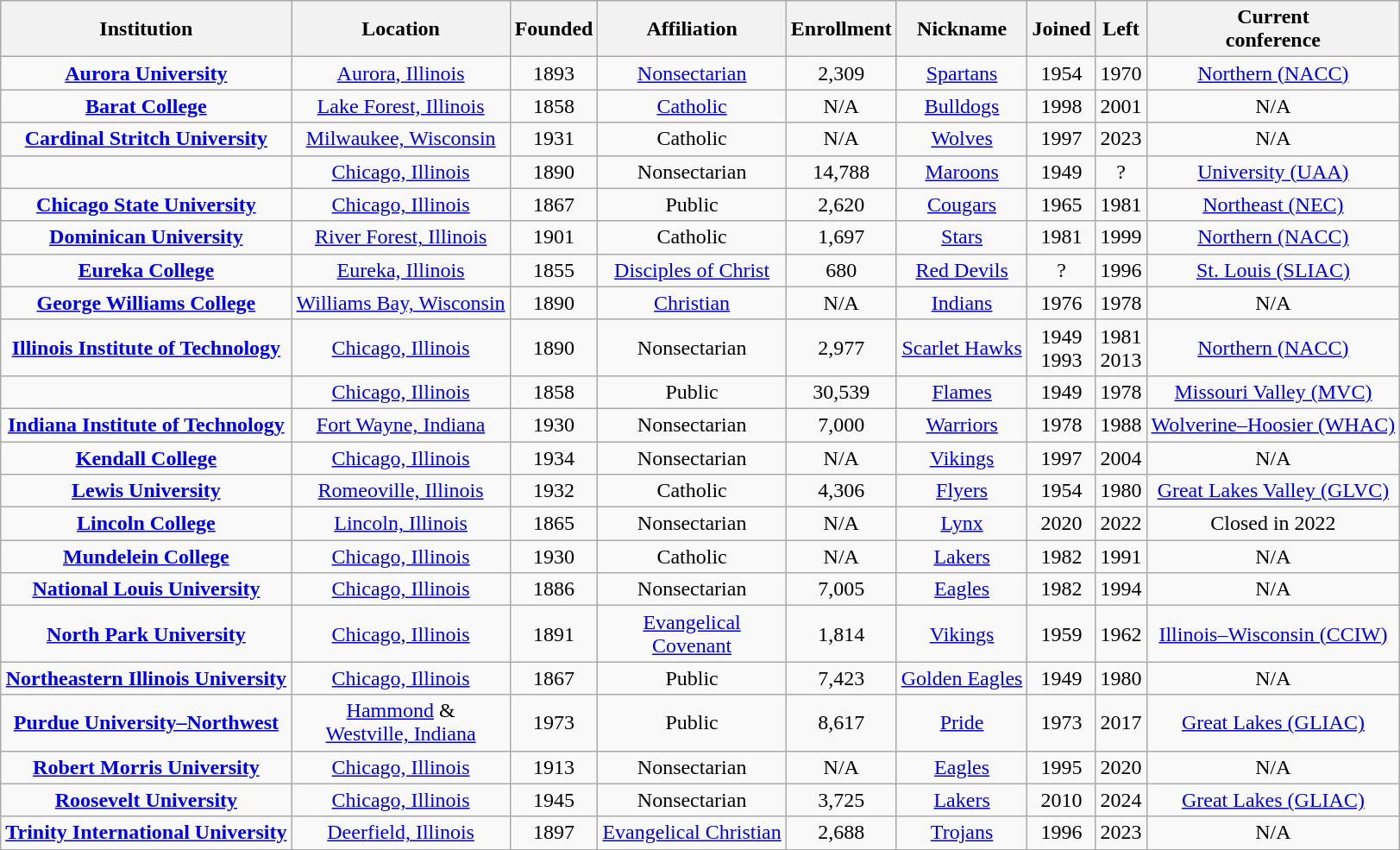<table class="wikitable sortable" style="text-align:center">
<tr>
<th>Institution</th>
<th>Location</th>
<th>Founded</th>
<th>Affiliation</th>
<th>Enrollment</th>
<th>Nickname</th>
<th>Joined</th>
<th>Left</th>
<th>Current<br>conference</th>
</tr>
<tr>
<td><strong><a href='#'>Aurora University</a></strong></td>
<td><a href='#'>Aurora, Illinois</a></td>
<td>1893</td>
<td><a href='#'>Nonsectarian</a></td>
<td>2,309</td>
<td><a href='#'>Spartans</a></td>
<td>1954</td>
<td>1970</td>
<td><a href='#'>Northern (NACC)</a></td>
</tr>
<tr>
<td><strong><a href='#'>Barat College</a></strong></td>
<td><a href='#'>Lake Forest, Illinois</a></td>
<td>1858</td>
<td><a href='#'>Catholic</a></td>
<td>N/A</td>
<td><a href='#'>Bulldogs</a></td>
<td>1998</td>
<td>2001</td>
<td>N/A</td>
</tr>
<tr>
<td><strong><a href='#'>Cardinal Stritch University</a></strong></td>
<td><a href='#'>Milwaukee, Wisconsin</a></td>
<td>1931</td>
<td>Catholic<br></td>
<td>N/A</td>
<td><a href='#'>Wolves</a></td>
<td>1997</td>
<td>2023</td>
<td>N/A</td>
</tr>
<tr>
<td></td>
<td><a href='#'>Chicago, Illinois</a></td>
<td>1890</td>
<td>Nonsectarian</td>
<td>14,788</td>
<td><a href='#'>Maroons</a></td>
<td>1949</td>
<td>?</td>
<td><a href='#'>University (UAA)</a></td>
</tr>
<tr>
<td><strong><a href='#'>Chicago State University</a></strong></td>
<td><a href='#'>Chicago, Illinois</a></td>
<td>1867</td>
<td>Public<br></td>
<td>2,620</td>
<td><a href='#'>Cougars</a></td>
<td>1965</td>
<td>1981</td>
<td><a href='#'>Northeast (NEC)</a></td>
</tr>
<tr>
<td><strong><a href='#'>Dominican University</a></strong></td>
<td><a href='#'>River Forest, Illinois</a></td>
<td>1901</td>
<td>Catholic<br></td>
<td>1,697</td>
<td><a href='#'>Stars</a></td>
<td>1981</td>
<td>1999</td>
<td><a href='#'>Northern (NACC)</a></td>
</tr>
<tr>
<td><strong><a href='#'>Eureka College</a></strong></td>
<td><a href='#'>Eureka, Illinois</a></td>
<td>1855</td>
<td><a href='#'>Disciples of Christ</a></td>
<td>680</td>
<td><a href='#'>Red Devils</a></td>
<td>?</td>
<td>1996</td>
<td><a href='#'>St. Louis (SLIAC)</a></td>
</tr>
<tr>
<td><strong><a href='#'>George Williams College</a></strong></td>
<td><a href='#'>Williams Bay, Wisconsin</a></td>
<td>1890</td>
<td><a href='#'>Christian</a></td>
<td>N/A</td>
<td><a href='#'>Indians</a></td>
<td>1976</td>
<td>1978<br></td>
<td>N/A</td>
</tr>
<tr>
<td><strong><a href='#'>Illinois Institute of Technology</a></strong></td>
<td><a href='#'>Chicago, Illinois</a></td>
<td>1890</td>
<td>Nonsectarian</td>
<td>2,977</td>
<td><a href='#'>Scarlet Hawks</a></td>
<td>1949<br>1993</td>
<td>1981<br>2013</td>
<td><a href='#'>Northern (NACC)</a></td>
</tr>
<tr>
<td></td>
<td><a href='#'>Chicago, Illinois</a></td>
<td>1858</td>
<td>Public</td>
<td>30,539</td>
<td><a href='#'>Flames</a></td>
<td>1949</td>
<td>1978<br></td>
<td><a href='#'>Missouri Valley (MVC)</a></td>
</tr>
<tr>
<td><strong><a href='#'>Indiana Institute of Technology</a></strong></td>
<td><a href='#'>Fort Wayne, Indiana</a></td>
<td>1930</td>
<td>Nonsectarian</td>
<td>7,000</td>
<td><a href='#'>Warriors</a></td>
<td>1978</td>
<td>1988</td>
<td><a href='#'>Wolverine–Hoosier (WHAC)</a></td>
</tr>
<tr>
<td><strong><a href='#'>Kendall College</a></strong></td>
<td><a href='#'>Chicago, Illinois</a></td>
<td>1934</td>
<td>Nonsectarian</td>
<td>N/A</td>
<td><a href='#'>Vikings</a></td>
<td>1997</td>
<td>2004</td>
<td>N/A</td>
</tr>
<tr>
<td><strong><a href='#'>Lewis University</a></strong></td>
<td><a href='#'>Romeoville, Illinois</a></td>
<td>1932</td>
<td>Catholic<br></td>
<td>4,306</td>
<td><a href='#'>Flyers</a></td>
<td>1954</td>
<td>1980</td>
<td><a href='#'>Great Lakes Valley (GLVC)</a></td>
</tr>
<tr>
<td><strong><a href='#'>Lincoln College</a></strong></td>
<td><a href='#'>Lincoln, Illinois</a></td>
<td>1865</td>
<td>Nonsectarian</td>
<td>N/A</td>
<td><a href='#'>Lynx</a></td>
<td>2020</td>
<td>2022</td>
<td>Closed in 2022</td>
</tr>
<tr>
<td><strong><a href='#'>Mundelein College</a></strong></td>
<td><a href='#'>Chicago, Illinois</a></td>
<td>1930</td>
<td>Catholic<br></td>
<td>N/A</td>
<td><a href='#'>Lakers</a></td>
<td>1982</td>
<td>1991<br></td>
<td>N/A</td>
</tr>
<tr>
<td><strong><a href='#'>National Louis University</a></strong></td>
<td><a href='#'>Chicago, Illinois</a></td>
<td>1886</td>
<td>Nonsectarian</td>
<td>7,005</td>
<td><a href='#'>Eagles</a></td>
<td>1982</td>
<td>1994<br></td>
<td>N/A</td>
</tr>
<tr>
<td><strong><a href='#'>North Park University</a></strong></td>
<td><a href='#'>Chicago, Illinois</a></td>
<td>1891</td>
<td><a href='#'>Evangelical<br>Covenant</a></td>
<td>1,814</td>
<td><a href='#'>Vikings</a></td>
<td>1959</td>
<td>1962</td>
<td><a href='#'>Illinois–Wisconsin (CCIW)</a></td>
</tr>
<tr>
<td><strong><a href='#'>Northeastern Illinois University</a></strong></td>
<td><a href='#'>Chicago, Illinois</a></td>
<td>1867</td>
<td>Public</td>
<td>7,423</td>
<td><a href='#'>Golden Eagles</a></td>
<td>1949</td>
<td>1980<br></td>
<td>N/A</td>
</tr>
<tr>
<td><strong><a href='#'>Purdue University–Northwest</a></strong></td>
<td><a href='#'>Hammond</a> &<br><a href='#'>Westville, Indiana</a></td>
<td>1973</td>
<td>Public</td>
<td>8,617</td>
<td><a href='#'>Pride</a></td>
<td>1973</td>
<td>2017</td>
<td><a href='#'>Great Lakes (GLIAC)</a></td>
</tr>
<tr>
<td><strong><a href='#'>Robert Morris University</a></strong></td>
<td><a href='#'>Chicago, Illinois</a></td>
<td>1913</td>
<td>Nonsectarian</td>
<td>N/A</td>
<td><a href='#'>Eagles</a></td>
<td>1995<br></td>
<td>2020</td>
<td>N/A</td>
</tr>
<tr>
<td><strong><a href='#'>Roosevelt University</a></strong></td>
<td><a href='#'>Chicago, Illinois</a></td>
<td>1945</td>
<td>Nonsectarian</td>
<td>3,725</td>
<td><a href='#'>Lakers</a></td>
<td>2010</td>
<td>2024</td>
<td><a href='#'>Great Lakes (GLIAC)</a></td>
</tr>
<tr>
<td><strong><a href='#'>Trinity International University</a></strong></td>
<td><a href='#'>Deerfield, Illinois</a></td>
<td>1897</td>
<td><a href='#'>Evangelical Christian</a></td>
<td>2,688</td>
<td><a href='#'>Trojans</a></td>
<td>1996</td>
<td>2023</td>
<td>N/A</td>
</tr>
</table>
